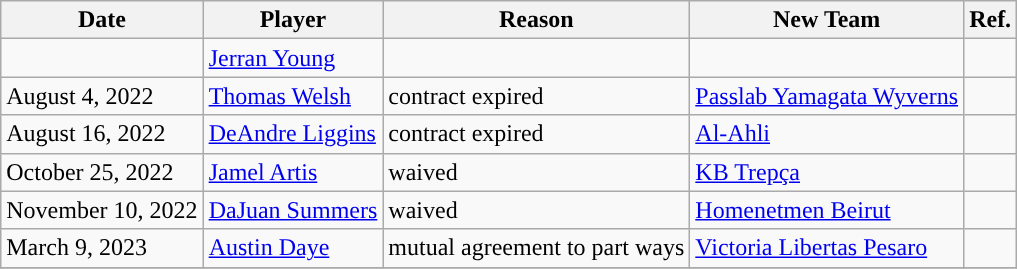<table class="wikitable">
<tr>
<th>Date</th>
<th>Player</th>
<th>Reason</th>
<th>New Team</th>
<th>Ref.</th>
</tr>
<tr>
<td></td>
<td><a href='#'>Jerran Young</a></td>
<td></td>
<td></td>
<td></td>
</tr>
<tr>
<td>August 4, 2022</td>
<td><a href='#'>Thomas Welsh</a></td>
<td>contract expired</td>
<td><a href='#'>Passlab Yamagata Wyverns</a></td>
<td></td>
</tr>
<tr>
<td>August 16, 2022</td>
<td><a href='#'>DeAndre Liggins</a></td>
<td>contract expired</td>
<td><a href='#'>Al-Ahli</a></td>
<td></td>
</tr>
<tr>
<td>October 25, 2022</td>
<td><a href='#'>Jamel Artis</a></td>
<td>waived</td>
<td><a href='#'>KB Trepça</a></td>
<td></td>
</tr>
<tr>
<td>November 10, 2022</td>
<td><a href='#'>DaJuan Summers</a></td>
<td>waived</td>
<td><a href='#'>Homenetmen Beirut</a></td>
<td></td>
</tr>
<tr>
<td>March 9, 2023</td>
<td><a href='#'>Austin Daye</a></td>
<td>mutual agreement to part ways</td>
<td><a href='#'>Victoria Libertas Pesaro</a></td>
<td></td>
</tr>
<tr>
</tr>
</table>
